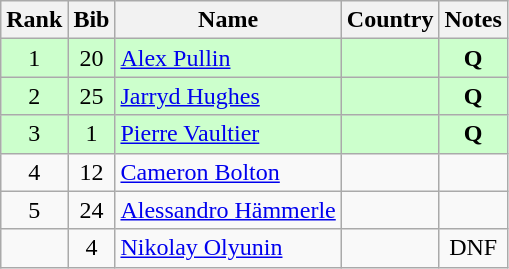<table class="wikitable" style="text-align:center;">
<tr>
<th>Rank</th>
<th>Bib</th>
<th>Name</th>
<th>Country</th>
<th>Notes</th>
</tr>
<tr bgcolor=ccffcc>
<td>1</td>
<td>20</td>
<td align="left"><a href='#'>Alex Pullin</a></td>
<td align="left"></td>
<td><strong>Q</strong></td>
</tr>
<tr bgcolor=ccffcc>
<td>2</td>
<td>25</td>
<td align="left"><a href='#'>Jarryd Hughes</a></td>
<td align="left"></td>
<td><strong>Q</strong></td>
</tr>
<tr bgcolor=ccffcc>
<td>3</td>
<td>1</td>
<td align="left"><a href='#'>Pierre Vaultier</a></td>
<td align="left"></td>
<td><strong>Q</strong></td>
</tr>
<tr>
<td>4</td>
<td>12</td>
<td align="left"><a href='#'>Cameron Bolton</a></td>
<td align="left"></td>
<td></td>
</tr>
<tr>
<td>5</td>
<td>24</td>
<td align="left"><a href='#'>Alessandro Hämmerle</a></td>
<td align="left"></td>
<td></td>
</tr>
<tr>
<td></td>
<td>4</td>
<td align="left"><a href='#'>Nikolay Olyunin</a></td>
<td align="left"></td>
<td>DNF</td>
</tr>
</table>
